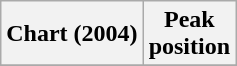<table class="wikitable plainrowheaders" style="text-align:center">
<tr>
<th scope="col">Chart (2004)</th>
<th scope="col">Peak<br>position</th>
</tr>
<tr>
</tr>
</table>
